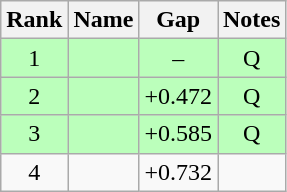<table class="wikitable" style="text-align:center">
<tr>
<th>Rank</th>
<th>Name</th>
<th>Gap</th>
<th>Notes</th>
</tr>
<tr bgcolor=bbffbb>
<td>1</td>
<td align=left></td>
<td>–</td>
<td>Q</td>
</tr>
<tr bgcolor=bbffbb>
<td>2</td>
<td align=left></td>
<td>+0.472</td>
<td>Q</td>
</tr>
<tr bgcolor=bbffbb>
<td>3</td>
<td align=left></td>
<td>+0.585</td>
<td>Q</td>
</tr>
<tr>
<td>4</td>
<td align=left></td>
<td>+0.732</td>
<td></td>
</tr>
</table>
